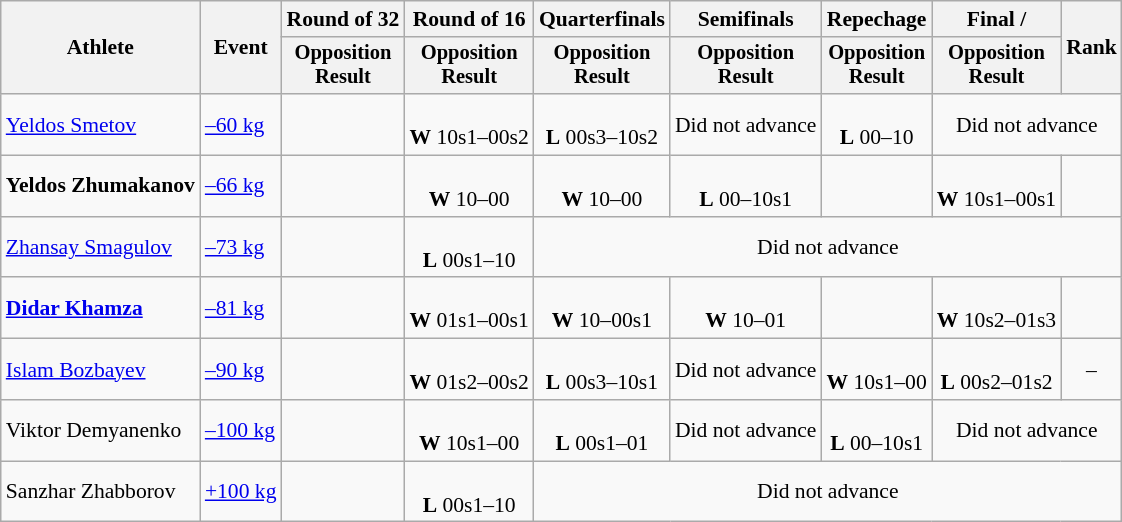<table class=wikitable style=font-size:90%;text-align:center>
<tr>
<th rowspan="2">Athlete</th>
<th rowspan="2">Event</th>
<th>Round of 32</th>
<th>Round of 16</th>
<th>Quarterfinals</th>
<th>Semifinals</th>
<th>Repechage</th>
<th>Final / </th>
<th rowspan=2>Rank</th>
</tr>
<tr style="font-size:95%">
<th>Opposition<br>Result</th>
<th>Opposition<br>Result</th>
<th>Opposition<br>Result</th>
<th>Opposition<br>Result</th>
<th>Opposition<br>Result</th>
<th>Opposition<br>Result</th>
</tr>
<tr>
<td align=left><a href='#'>Yeldos Smetov</a></td>
<td align=left><a href='#'>–60 kg</a></td>
<td></td>
<td><br><strong>W</strong> 10s1–00s2</td>
<td><br><strong>L</strong> 00s3–10s2</td>
<td>Did not advance</td>
<td><br><strong>L</strong> 00–10</td>
<td colspan=2>Did not advance</td>
</tr>
<tr>
<td align=left><strong>Yeldos Zhumakanov</strong></td>
<td align=left><a href='#'>–66 kg</a></td>
<td></td>
<td><br><strong>W</strong> 10–00</td>
<td><br><strong>W</strong> 10–00</td>
<td><br><strong>L</strong> 00–10s1</td>
<td></td>
<td><br><strong>W</strong> 10s1–00s1</td>
<td></td>
</tr>
<tr>
<td align=left><a href='#'>Zhansay Smagulov</a></td>
<td align=left><a href='#'>–73 kg</a></td>
<td></td>
<td><br><strong>L</strong> 00s1–10</td>
<td colspan=5>Did not advance</td>
</tr>
<tr>
<td align=left><strong><a href='#'>Didar Khamza</a></strong></td>
<td align=left><a href='#'>–81 kg</a></td>
<td></td>
<td><br><strong>W</strong> 01s1–00s1</td>
<td><br><strong>W</strong> 10–00s1</td>
<td><br><strong>W</strong> 10–01</td>
<td></td>
<td><br><strong>W</strong> 10s2–01s3</td>
<td></td>
</tr>
<tr>
<td align=left><a href='#'>Islam Bozbayev</a></td>
<td align=left><a href='#'>–90 kg</a></td>
<td></td>
<td><br><strong>W</strong> 01s2–00s2</td>
<td><br><strong>L</strong> 00s3–10s1</td>
<td>Did not advance</td>
<td><br><strong>W</strong> 10s1–00</td>
<td><br><strong>L</strong> 00s2–01s2</td>
<td>–</td>
</tr>
<tr>
<td align=left>Viktor Demyanenko</td>
<td align=left><a href='#'>–100 kg</a></td>
<td></td>
<td><br><strong>W</strong> 10s1–00</td>
<td><br><strong>L</strong> 00s1–01</td>
<td>Did not advance</td>
<td><br><strong>L</strong> 00–10s1</td>
<td colspan=2>Did not advance</td>
</tr>
<tr>
<td align=left>Sanzhar Zhabborov</td>
<td align=left><a href='#'>+100 kg</a></td>
<td></td>
<td><br><strong>L</strong> 00s1–10</td>
<td colspan=5>Did not advance</td>
</tr>
</table>
